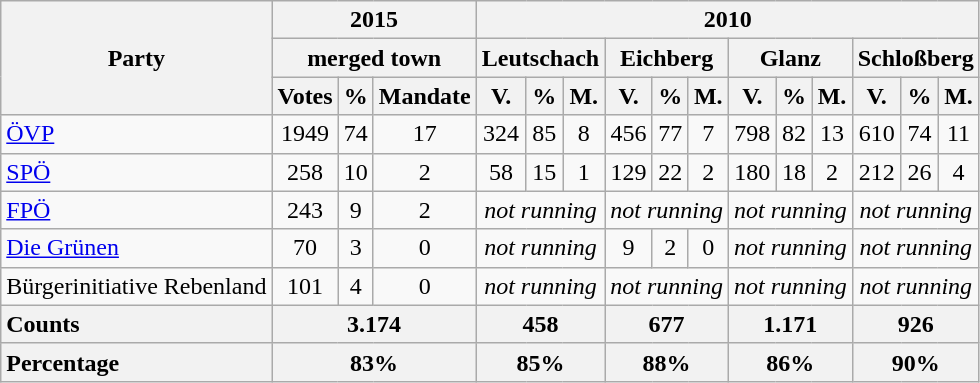<table class="wikitable zebra" style="text-align:center">
<tr class="hintergrundfarbe9">
<th rowspan="3">Party</th>
<th colspan="3">2015</th>
<th colspan="12">2010</th>
</tr>
<tr class="hintergrundfarbe9">
<th colspan="3">merged town</th>
<th colspan="3">Leutschach</th>
<th colspan="3">Eichberg</th>
<th colspan="3">Glanz</th>
<th colspan="3">Schloßberg</th>
</tr>
<tr class="hintergrundfarbe9">
<th>Votes</th>
<th>%</th>
<th>Mandate</th>
<th>V.</th>
<th>%</th>
<th>M.</th>
<th>V.</th>
<th>%</th>
<th>M.</th>
<th>V.</th>
<th>%</th>
<th>M.</th>
<th>V.</th>
<th>%</th>
<th>M.</th>
</tr>
<tr>
<td style="text-align:left"><a href='#'>ÖVP</a></td>
<td>1949</td>
<td>74</td>
<td>17</td>
<td>324</td>
<td>85</td>
<td>8</td>
<td>456</td>
<td>77</td>
<td>7</td>
<td>798</td>
<td>82</td>
<td>13</td>
<td>610</td>
<td>74</td>
<td>11</td>
</tr>
<tr>
<td style="text-align:left"><a href='#'>SPÖ</a></td>
<td>258</td>
<td>10</td>
<td>2</td>
<td>58</td>
<td>15</td>
<td>1</td>
<td>129</td>
<td>22</td>
<td>2</td>
<td>180</td>
<td>18</td>
<td>2</td>
<td>212</td>
<td>26</td>
<td>4</td>
</tr>
<tr>
<td style="text-align:left"><a href='#'>FPÖ</a></td>
<td>243</td>
<td>9</td>
<td>2</td>
<td colspan=3><em>not running</em></td>
<td colspan=3><em>not running</em></td>
<td colspan=3><em>not running</em></td>
<td colspan=3><em>not running</em></td>
</tr>
<tr>
<td style="text-align:left"><a href='#'>Die Grünen</a></td>
<td>70</td>
<td>3</td>
<td>0</td>
<td colspan=3><em>not running</em></td>
<td>9</td>
<td>2</td>
<td>0</td>
<td colspan=3><em>not running</em></td>
<td colspan=3><em>not running</em></td>
</tr>
<tr>
<td style="text-align:left">Bürgerinitiative Rebenland</td>
<td>101</td>
<td>4</td>
<td>0</td>
<td colspan=3><em>not running</em></td>
<td colspan=3><em>not running</em></td>
<td colspan=3><em>not running</em></td>
<td colspan=3><em>not running</em></td>
</tr>
<tr class="hintergrundfarbe9">
<th style="text-align:left">Counts</th>
<th colspan="3">3.174</th>
<th colspan="3">458</th>
<th colspan="3">677</th>
<th colspan="3">1.171</th>
<th colspan="3">926</th>
</tr>
<tr class="hintergrundfarbe9">
<th style="text-align:left">Percentage</th>
<th colspan="3">83%</th>
<th colspan="3">85%</th>
<th colspan="3">88%</th>
<th colspan="3">86%</th>
<th colspan="3">90%</th>
</tr>
</table>
